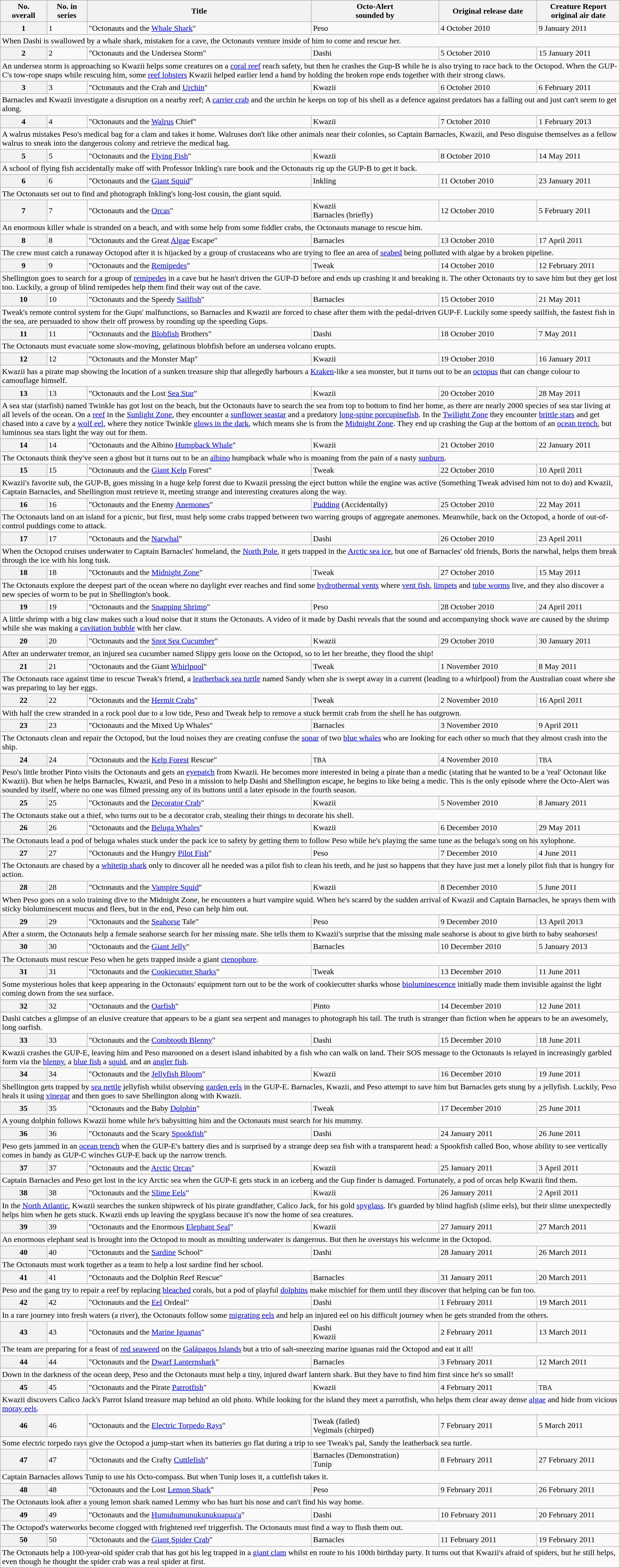<table class="wikitable">
<tr>
<th><abbr>No.</abbr><br>overall</th>
<th><abbr>No.</abbr> in<br>series</th>
<th>Title</th>
<th>Octo-Alert<br>sounded by</th>
<th>Original release date</th>
<th>Creature Report<br>original air date</th>
</tr>
<tr>
<th rowspan="1">1</th>
<td>1</td>
<td rowspan="1">"Octonauts and the <a href='#'>Whale Shark</a>"</td>
<td>Peso</td>
<td>4 October 2010</td>
<td>9 January 2011</td>
</tr>
<tr>
<td colspan="7">When Dashi is swallowed by a whale shark, mistaken for a cave, the Octonauts venture inside of him to come and rescue her.</td>
</tr>
<tr>
<th rowspan="1">2</th>
<td>2</td>
<td rowspan="1">"Octonauts and the Undersea Storm"</td>
<td>Dashi</td>
<td>5 October 2010</td>
<td>15 January 2011</td>
</tr>
<tr>
<td colspan="7">An undersea storm is approaching so Kwazii helps some creatures on a <a href='#'>coral reef</a> reach safety, but then he crashes the Gup-B while he is also trying to race back to the Octopod. When the GUP-C's tow-rope snaps while rescuing him, some <a href='#'>reef lobsters</a> Kwazii helped earlier lend a hand by holding the broken rope ends together with their strong claws.</td>
</tr>
<tr>
<th rowspan="1">3</th>
<td>3</td>
<td rowspan="1">"Octonauts and the Crab and <a href='#'>Urchin</a>"</td>
<td>Kwazii</td>
<td>6 October 2010</td>
<td>6 February 2011</td>
</tr>
<tr>
<td colspan="7">Barnacles and Kwazii investigate a disruption on a nearby reef; A <a href='#'>carrier crab</a> and the urchin he keeps on top of his shell as a defence against predators has a falling out and just can't seem to get along.</td>
</tr>
<tr>
<th rowspan="1">4</th>
<td>4</td>
<td rowspan="1">"Octonauts and the <a href='#'>Walrus</a> Chief"</td>
<td>Kwazii</td>
<td>7 October 2010</td>
<td>1 February 2013</td>
</tr>
<tr>
<td colspan="7">A walrus mistakes Peso's medical bag for a clam and takes it home. Walruses don't like other animals near their colonies, so Captain Barnacles, Kwazii, and Peso disguise themselves as a fellow walrus to sneak into the dangerous colony and retrieve the medical bag.</td>
</tr>
<tr>
<th rowspan="1">5</th>
<td>5</td>
<td rowspan="1">"Octonauts and the <a href='#'>Flying Fish</a>"</td>
<td>Kwazii</td>
<td>8 October 2010</td>
<td>14 May 2011</td>
</tr>
<tr>
<td colspan="7">A school of flying fish accidentally make off with Professor Inkling's rare book and the Octonauts rig up the GUP-B to get it back.</td>
</tr>
<tr>
<th rowspan="1">6</th>
<td>6</td>
<td rowspan="1">"Octonauts and the <a href='#'>Giant Squid</a>"</td>
<td>Inkling</td>
<td>11 October 2010</td>
<td>23 January 2011</td>
</tr>
<tr>
<td colspan="7">The Octonauts set out to find and photograph Inkling's long-lost cousin, the giant squid.</td>
</tr>
<tr>
<th rowspan="1">7</th>
<td>7</td>
<td rowspan="1">"Octonauts and the <a href='#'>Orcas</a>"</td>
<td>Kwazii<br>Barnacles (briefly)</td>
<td>12 October 2010</td>
<td>5 February 2011</td>
</tr>
<tr>
<td colspan="7">An enormous killer whale is stranded on a beach, and with some help from some fiddler crabs, the Octonauts manage to rescue him.</td>
</tr>
<tr>
<th rowspan="1">8</th>
<td>8</td>
<td rowspan="1">"Octonauts and the Great <a href='#'>Algae</a> Escape"</td>
<td>Barnacles</td>
<td>13 October 2010</td>
<td>17 April 2011</td>
</tr>
<tr>
<td colspan="7">The crew must catch a runaway Octopod after it is hijacked by a group of crustaceans who are trying to flee an area of <a href='#'>seabed</a> being polluted with algae by a broken pipeline.</td>
</tr>
<tr>
<th rowspan="1">9</th>
<td>9</td>
<td rowspan="1">"Octonauts and the <a href='#'>Remipedes</a>"</td>
<td>Tweak</td>
<td>14 October 2010</td>
<td>12 February 2011</td>
</tr>
<tr>
<td colspan="7">Shellington goes to search for a group of <a href='#'>remipedes</a> in a cave but he hasn't driven the GUP-D before and ends up crashing it and breaking it. The other Octonauts try to save him but they get lost too. Luckily, a group of blind remipedes help them find their way out of the cave.</td>
</tr>
<tr>
<th rowspan="1">10</th>
<td>10</td>
<td rowspan="1">"Octonauts and the Speedy <a href='#'>Sailfish</a>"</td>
<td>Barnacles</td>
<td>15 October 2010</td>
<td>21 May 2011</td>
</tr>
<tr>
<td colspan="7">Tweak's remote control system for the Gups' malfunctions, so Barnacles and Kwazii are forced to chase after them with the pedal-driven GUP-F. Luckily some speedy sailfish, the fastest fish in the sea, are persuaded to show their off prowess by rounding up the speeding Gups.</td>
</tr>
<tr>
<th rowspan="1">11</th>
<td>11</td>
<td rowspan="1">"Octonauts and the <a href='#'>Blobfish</a> Brothers"</td>
<td>Dashi</td>
<td>18 October 2010</td>
<td>7 May 2011</td>
</tr>
<tr>
<td colspan="7">The Octonauts must evacuate some slow-moving, gelatinous blobfish before an undersea volcano erupts.</td>
</tr>
<tr>
<th rowspan="1">12</th>
<td>12</td>
<td rowspan="1">"Octonauts and the Monster Map"</td>
<td>Kwazii</td>
<td>19 October 2010</td>
<td>16 January 2011</td>
</tr>
<tr>
<td colspan="7">Kwazii has a pirate map showing the location of a sunken treasure ship that allegedly harbours a <a href='#'>Kraken</a>-like a sea monster, but it turns out to be an <a href='#'>octopus</a> that can change colour to camouflage himself.</td>
</tr>
<tr>
<th rowspan="1">13</th>
<td>13</td>
<td rowspan="1">"Octonauts and the Lost <a href='#'>Sea Star</a>"</td>
<td>Kwazii</td>
<td>20 October 2010</td>
<td>28 May 2011</td>
</tr>
<tr>
<td colspan="7">A sea star (starfish) named Twinkle has got lost on the beach, but the Octonauts have to search the sea from top to bottom to find her home, as there are nearly 2000 species of sea star living at all levels of the ocean. On a <a href='#'>reef</a> in the <a href='#'>Sunlight Zone</a>, they encounter a <a href='#'>sunflower seastar</a> and a predatory <a href='#'>long-spine porcupinefish</a>. In the <a href='#'>Twilight Zone</a> they encounter <a href='#'>brittle stars</a> and get chased into a cave by a <a href='#'>wolf eel</a>, where they notice Twinkle <a href='#'>glows in the dark</a>, which means she is from the <a href='#'>Midnight Zone</a>. They end up crashing the Gup at the bottom of an <a href='#'>ocean trench</a>, but luminous sea stars light the way out for them.</td>
</tr>
<tr>
<th rowspan="1">14</th>
<td>14</td>
<td rowspan="1">"Octonauts and the Albino <a href='#'>Humpback Whale</a>"</td>
<td>Kwazii</td>
<td>21 October 2010</td>
<td>22 January 2011</td>
</tr>
<tr>
<td colspan="7">The Octonauts think they've seen a ghost but it turns out to be an <a href='#'>albino</a> humpback whale who is moaning from the pain of a nasty <a href='#'>sunburn</a>.</td>
</tr>
<tr>
<th rowspan="1">15</th>
<td>15</td>
<td rowspan="1">"Octonauts and the <a href='#'>Giant Kelp</a> Forest"</td>
<td>Tweak</td>
<td>22 October 2010</td>
<td>10 April 2011</td>
</tr>
<tr>
<td colspan="7">Kwazii's favorite sub, the GUP-B, goes missing in a huge kelp forest due to Kwazii pressing the eject button while the engine was active (Something Tweak advised him not to do) and Kwazii, Captain Barnacles, and Shellington must retrieve it, meeting strange and interesting creatures along the way.</td>
</tr>
<tr>
<th rowspan="1">16</th>
<td>16</td>
<td rowspan="1">"Octonauts and the Enemy <a href='#'>Anemones</a>"</td>
<td><a href='#'>Pudding</a> (Accidentally)</td>
<td>25 October 2010</td>
<td>22 May 2011</td>
</tr>
<tr>
<td colspan="7">The Octonauts land on an island for a picnic, but first, must help some crabs trapped between two warring groups of aggregate anemones. Meanwhile, back on the Octopod, a horde of out-of-control puddings come to attack.</td>
</tr>
<tr>
<th rowspan="1">17</th>
<td>17</td>
<td rowspan="1">"Octonauts and the <a href='#'>Narwhal</a>"</td>
<td>Dashi</td>
<td>26 October 2010</td>
<td>23 April 2011</td>
</tr>
<tr>
<td colspan="7">When the Octopod cruises underwater to Captain Barnacles' homeland, the <a href='#'>North Pole</a>, it gets trapped in the <a href='#'>Arctic sea ice</a>, but one of Barnacles' old friends, Boris the narwhal, helps them break through the ice with his long tusk.</td>
</tr>
<tr>
<th rowspan="1">18</th>
<td>18</td>
<td rowspan="1">"Octonauts and the <a href='#'>Midnight Zone</a>"</td>
<td>Tweak</td>
<td>27 October 2010</td>
<td>15 May 2011</td>
</tr>
<tr>
<td colspan="7">The Octonauts explore the deepest part of the ocean where no daylight ever reaches and find some <a href='#'>hydrothermal vents</a> where <a href='#'>vent fish</a>, <a href='#'>limpets</a> and <a href='#'>tube worms</a> live, and they also discover a new species of worm to be put in Shellington's book.</td>
</tr>
<tr>
<th rowspan="1">19</th>
<td>19</td>
<td rowspan="1">"Octonauts and the <a href='#'>Snapping Shrimp</a>"</td>
<td>Peso</td>
<td>28 October 2010</td>
<td>24 April 2011</td>
</tr>
<tr>
<td colspan="7">A little shrimp with a big claw makes such a loud noise that it stuns the Octonauts. A video of it made by Dashi reveals that the sound and accompanying shock wave are caused by the shrimp while she was making a <a href='#'>cavitation bubble</a> with her claw.</td>
</tr>
<tr>
<th rowspan="1">20</th>
<td>20</td>
<td rowspan="1">"Octonauts and the <a href='#'>Snot Sea Cucumber</a>"</td>
<td>Kwazii</td>
<td>29 October 2010</td>
<td>30 January 2011</td>
</tr>
<tr>
<td colspan="7">After an underwater tremor, an injured sea cucumber named Slippy gets loose on the Octopod, so to let her breathe, they flood the ship!</td>
</tr>
<tr>
<th rowspan="1">21</th>
<td>21</td>
<td rowspan="1">"Octonauts and the Giant <a href='#'>Whirlpool</a>"</td>
<td>Tweak</td>
<td>1 November 2010</td>
<td>8 May 2011</td>
</tr>
<tr>
<td colspan="7">The Octonauts race against time to rescue Tweak's friend, a <a href='#'>leatherback sea turtle</a> named Sandy when she is swept away in a current (leading to a whirlpool) from the Australian coast where she was preparing to lay her eggs.</td>
</tr>
<tr>
<th rowspan="1">22</th>
<td>22</td>
<td rowspan="1">"Octonauts and the <a href='#'>Hermit Crabs</a>"</td>
<td>Tweak</td>
<td>2 November 2010</td>
<td>16 April 2011</td>
</tr>
<tr>
<td colspan="7">With half the crew stranded in a rock pool due to a low tide, Peso and Tweak help to remove a stuck hermit crab from the shell he has outgrown.</td>
</tr>
<tr>
<th rowspan="1">23</th>
<td>23</td>
<td rowspan="1">"Octonauts and the Mixed Up Whales"</td>
<td>Barnacles</td>
<td>3 November 2010</td>
<td>9 April 2011</td>
</tr>
<tr>
<td colspan="7">The Octonauts clean and repair the Octopod, but the loud noises they are creating confuse the <a href='#'>sonar</a> of two <a href='#'>blue whales</a> who are looking for each other so much that they almost crash into the ship.</td>
</tr>
<tr>
<th rowspan="1">24</th>
<td>24</td>
<td rowspan="1">"Octonauts and the <a href='#'>Kelp Forest</a> Rescue"</td>
<td><small>TBA</small></td>
<td>4 November 2010</td>
<td><small>TBA</small></td>
</tr>
<tr>
<td colspan="7">Peso's little brother Pinto visits the Octonauts and gets an <a href='#'>eyepatch</a> from Kwazii. He becomes more interested in being a pirate than a medic (stating that he wanted to be a 'real' Octonaut like Kwazii). But when he helps Barnacles, Kwazii, and Peso in a mission to help Dashi and Shellington escape, he begins to like being a medic. This is the only episode where the Octo-Alert was sounded by itself, where no one was filmed pressing any of its buttons until a later episode in the fourth season.</td>
</tr>
<tr>
<th rowspan="1">25</th>
<td>25</td>
<td rowspan="1">"Octonauts and the <a href='#'>Decorator Crab</a>"</td>
<td>Kwazii</td>
<td>5 November 2010</td>
<td>8 January 2011</td>
</tr>
<tr>
<td colspan="7">The Octonauts stake out a thief, who turns out to be a decorator crab, stealing their things to decorate his shell.</td>
</tr>
<tr>
<th rowspan="1">26</th>
<td>26</td>
<td rowspan="1">"Octonauts and the <a href='#'>Beluga Whales</a>"</td>
<td>Kwazii</td>
<td>6 December 2010</td>
<td>29 May 2011</td>
</tr>
<tr>
<td colspan="7">The Octonauts lead a pod of beluga whales stuck under the pack ice to safety by getting them to follow Peso while he's playing the same tune as the beluga's song on his xylophone.</td>
</tr>
<tr>
<th rowspan="1">27</th>
<td>27</td>
<td rowspan="1">"Octonauts and the Hungry <a href='#'>Pilot Fish</a>"</td>
<td>Peso</td>
<td>7 December 2010</td>
<td>4 June 2011</td>
</tr>
<tr>
<td colspan="7">The Octonauts are chased by a <a href='#'>whitetip shark</a> only to discover all he needed was a pilot fish to clean his teeth, and he just so happens that they have just met a lonely pilot fish that is hungry for action.</td>
</tr>
<tr>
<th rowspan="1">28</th>
<td>28</td>
<td rowspan="1">"Octonauts and the <a href='#'>Vampire Squid</a>"</td>
<td>Kwazii</td>
<td>8 December 2010</td>
<td>5 June 2011</td>
</tr>
<tr>
<td colspan="7">When Peso goes on a solo training dive to the Midnight Zone, he encounters a hurt vampire squid. When he's scared by the sudden arrival of Kwazii and Captain Barnacles, he sprays them with sticky bioluminescent mucus and flees, but in the end, Peso can help him out.</td>
</tr>
<tr>
<th rowspan="1">29</th>
<td>29</td>
<td rowspan="1">"Octonauts and the <a href='#'>Seahorse</a> Tale"</td>
<td>Peso</td>
<td>9 December 2010</td>
<td>13 April 2013</td>
</tr>
<tr>
<td colspan="7">After a storm, the Octonauts help a female seahorse search for her missing mate. She tells them to Kwazii's surprise that the missing male seahorse is about to give birth to baby seahorses!</td>
</tr>
<tr>
<th rowspan="1">30</th>
<td>30</td>
<td rowspan="1">"Octonauts and the <a href='#'>Giant Jelly</a>"</td>
<td>Barnacles</td>
<td>10 December 2010</td>
<td>5 January 2013</td>
</tr>
<tr>
<td colspan="7">The Octonauts must rescue Peso when he gets trapped inside a giant <a href='#'>ctenophore</a>.</td>
</tr>
<tr>
<th rowspan="1">31</th>
<td>31</td>
<td rowspan="1">"Octonauts and the <a href='#'>Cookiecutter Sharks</a>"</td>
<td>Tweak</td>
<td>13 December 2010</td>
<td>11 June 2011</td>
</tr>
<tr>
<td colspan="7">Some mysterious holes that keep appearing in the Octonauts' equipment turn out to be the work of cookiecutter sharks whose <a href='#'>bioluminescence</a> initially made them invisible against the light coming down from the sea surface.</td>
</tr>
<tr>
<th rowspan="1">32</th>
<td>32</td>
<td rowspan="1">"Octonauts and the <a href='#'>Oarfish</a>"</td>
<td>Pinto</td>
<td>14 December 2010</td>
<td>12 June 2011</td>
</tr>
<tr>
<td colspan="7">Dashi catches a glimpse of an elusive creature that appears to be a giant sea serpent and manages to photograph his tail. The truth is stranger than fiction when he appears to be an awesomely, long oarfish.</td>
</tr>
<tr>
<th rowspan="1">33</th>
<td>33</td>
<td rowspan="1">"Octonauts and the <a href='#'>Combtooth Blenny</a>"</td>
<td>Dashi</td>
<td>15 December 2010</td>
<td>18 June 2011</td>
</tr>
<tr>
<td colspan="7">Kwazii crashes the GUP-E, leaving him and Peso marooned on a desert island inhabited by a fish who can walk on land. Their SOS message to the Octonauts is relayed in increasingly garbled form via the <a href='#'>blenny</a>, a <a href='#'>blue fish</a> a <a href='#'>squid</a>, and an <a href='#'>angler fish</a>.</td>
</tr>
<tr>
<th rowspan="1">34</th>
<td>34</td>
<td rowspan="1">"Octonauts and the <a href='#'>Jellyfish Bloom</a>"</td>
<td>Kwazii</td>
<td>16 December 2010</td>
<td>19 June 2011</td>
</tr>
<tr>
<td colspan="7">Shellington gets trapped by <a href='#'>sea nettle</a> jellyfish whilst observing <a href='#'>garden eels</a> in the GUP-E. Barnacles, Kwazii, and Peso attempt to save him but Barnacles gets stung by a jellyfish. Luckily, Peso heals it using <a href='#'>vinegar</a> and then goes to save Shellington along with Kwazii.</td>
</tr>
<tr>
<th rowspan="1">35</th>
<td>35</td>
<td rowspan="1">"Octonauts and the Baby <a href='#'>Dolphin</a>"</td>
<td>Tweak</td>
<td>17 December 2010</td>
<td>25 June 2011</td>
</tr>
<tr>
<td colspan="7">A young dolphin follows Kwazii home while he's babysitting him and the Octonauts must search for his mummy.</td>
</tr>
<tr>
<th rowspan="1">36</th>
<td>36</td>
<td rowspan="1">"Octonauts and the Scary <a href='#'>Spookfish</a>"</td>
<td>Dashi</td>
<td>24 January 2011</td>
<td>26 June 2011</td>
</tr>
<tr>
<td colspan="7">Peso gets jammed in an <a href='#'>ocean trench</a> when the GUP-E's battery dies and is surprised by a strange deep sea fish with a transparent head: a Spookfish called Boo, whose ability to see vertically comes in handy as GUP-C winches GUP-E back up the narrow trench.</td>
</tr>
<tr>
<th rowspan="1">37</th>
<td>37</td>
<td rowspan="1">"Octonauts and the <a href='#'>Arctic</a> <a href='#'>Orcas</a>"</td>
<td>Kwazii</td>
<td>25 January 2011</td>
<td>3 April 2011</td>
</tr>
<tr>
<td colspan="7">Captain Barnacles and Peso get lost in the icy Arctic sea when the GUP-E gets stuck in an iceberg and the Gup finder is damaged. Fortunately, a pod of orcas help Kwazii find them.</td>
</tr>
<tr>
<th rowspan="1">38</th>
<td>38</td>
<td rowspan="1">"Octonauts and the <a href='#'>Slime Eels</a>"</td>
<td>Kwazii</td>
<td>26 January 2011</td>
<td>2 April 2011</td>
</tr>
<tr>
<td colspan="7">In the <a href='#'>North Atlantic</a>, Kwazii searches the sunken shipwreck of his pirate grandfather, Calico Jack, for his gold <a href='#'>spyglass</a>. It's guarded by blind hagfish (slime eels), but their slime unexpectedly helps him when he gets stuck. Kwazii ends up leaving the spyglass because it's now the home of sea creatures.</td>
</tr>
<tr>
<th rowspan="1">39</th>
<td>39</td>
<td rowspan="1">"Octonauts and the Enormous <a href='#'>Elephant Seal</a>"</td>
<td>Kwazii</td>
<td>27 January 2011</td>
<td>27 March 2011</td>
</tr>
<tr>
<td colspan="7">An enormous elephant seal is brought into the Octopod to moult as moulting underwater is dangerous. But then he overstays his welcome in the Octopod.</td>
</tr>
<tr>
<th rowspan="1">40</th>
<td>40</td>
<td rowspan="1">"Octonauts and the <a href='#'>Sardine</a> School"</td>
<td>Dashi</td>
<td>28 January 2011</td>
<td>26 March 2011</td>
</tr>
<tr>
<td colspan="7">The Octonauts must work together as a team to help a lost sardine find her school.</td>
</tr>
<tr>
<th rowspan="1">41</th>
<td>41</td>
<td rowspan="1">"Octonauts and the Dolphin Reef Rescue"</td>
<td>Barnacles</td>
<td>31 January 2011</td>
<td>20 March 2011</td>
</tr>
<tr>
<td colspan="7">Peso and the gang try to repair a reef by replacing <a href='#'>bleached</a> corals, but a pod of playful <a href='#'>dolphins</a> make mischief for them until they discover that helping can be fun too.</td>
</tr>
<tr>
<th rowspan="1">42</th>
<td>42</td>
<td rowspan="1">"Octonauts and the <a href='#'>Eel</a> Ordeal"</td>
<td>Dashi</td>
<td>1 February 2011</td>
<td>19 March 2011</td>
</tr>
<tr>
<td colspan="7">In a rare journey into fresh waters (a river), the Octonauts follow some <a href='#'>migrating eels</a> and help an injured eel on his difficult journey when he gets stranded from the others.</td>
</tr>
<tr>
<th rowspan="1">43</th>
<td>43</td>
<td rowspan="1">"Octonauts and the <a href='#'>Marine Iguanas</a>"</td>
<td>Dashi<br>Kwazii</td>
<td>2 February 2011</td>
<td>13 March 2011</td>
</tr>
<tr>
<td colspan="7">The team are preparing for a feast of <a href='#'>red seaweed</a> on the <a href='#'>Galápagos Islands</a> but a trio of salt-sneezing marine iguanas raid the Octopod and eat it all!</td>
</tr>
<tr>
<th rowspan="1">44</th>
<td>44</td>
<td rowspan="1">"Octonauts and the <a href='#'>Dwarf Lanternshark</a>"</td>
<td>Barnacles</td>
<td>3 February 2011</td>
<td>12 March 2011</td>
</tr>
<tr>
<td colspan="7">Down in the darkness of the ocean deep, Peso and the Octonauts must help a tiny, injured dwarf lantern shark. But they have to find him first since he's so small!</td>
</tr>
<tr>
<th rowspan="1">45</th>
<td>45</td>
<td rowspan="1">"Octonauts and the Pirate <a href='#'>Parrotfish</a>"</td>
<td>Kwazii</td>
<td>4 February 2011</td>
<td><small>TBA</small></td>
</tr>
<tr>
<td colspan="7">Kwazii discovers Calico Jack's Parrot Island treasure map behind an old photo. While looking for the island they meet a parrotfish, who helps them clear away dense <a href='#'>algae</a> and hide from vicious <a href='#'>moray eels</a>.</td>
</tr>
<tr>
<th rowspan="1">46</th>
<td>46</td>
<td rowspan="1">"Octonauts and the <a href='#'>Electric Torpedo Rays</a>"</td>
<td>Tweak (failed)<br>Vegimals (chirped)</td>
<td>7 February 2011</td>
<td>5 March 2011</td>
</tr>
<tr>
<td colspan="7">Some electric torpedo rays give the Octopod a jump-start when its batteries go flat during a trip to see Tweak's pal, Sandy the leatherback sea turtle.</td>
</tr>
<tr>
<th rowspan="1">47</th>
<td>47</td>
<td rowspan="1">"Octonauts and the Crafty <a href='#'>Cuttlefish</a>"</td>
<td>Barnacles (Demonstration)<br>Tunip</td>
<td>8 February 2011</td>
<td>27 February 2011</td>
</tr>
<tr>
<td colspan="7">Captain Barnacles allows Tunip to use his Octo-compass. But when Tunip loses it, a cuttlefish takes it.</td>
</tr>
<tr>
<th rowspan="1">48</th>
<td>48</td>
<td rowspan="1">"Octonauts and the Lost <a href='#'>Lemon Shark</a>"</td>
<td>Peso</td>
<td>9 February 2011</td>
<td>26 February 2011</td>
</tr>
<tr>
<td colspan="7">The Octonauts look after a young lemon shark named Lemmy who has hurt his nose and can't find his way home.</td>
</tr>
<tr>
<th rowspan="1">49</th>
<td>49</td>
<td rowspan="1">"Octonauts and the <a href='#'>Humuhumunukunukuapua'a</a>"</td>
<td>Dashi</td>
<td>10 February 2011</td>
<td>20 February 2011</td>
</tr>
<tr>
<td colspan="7">The Octopod's waterworks become clogged with frightened reef triggerfish. The Octonauts must find a way to flush them out.</td>
</tr>
<tr>
<th rowspan="1">50</th>
<td>50</td>
<td rowspan="1">"Octonauts and the <a href='#'>Giant Spider Crab</a>"</td>
<td>Barnacles</td>
<td>11 February 2011</td>
<td>19 February 2011</td>
</tr>
<tr>
<td colspan="7">The Octonauts help a 100-year-old spider crab that has got his leg trapped in a <a href='#'>giant clam</a> whilst en route to his 100th birthday party. It turns out that Kwazii's afraid of spiders, but he still helps, even though he thought the spider crab was a real spider at first.</td>
</tr>
</table>
